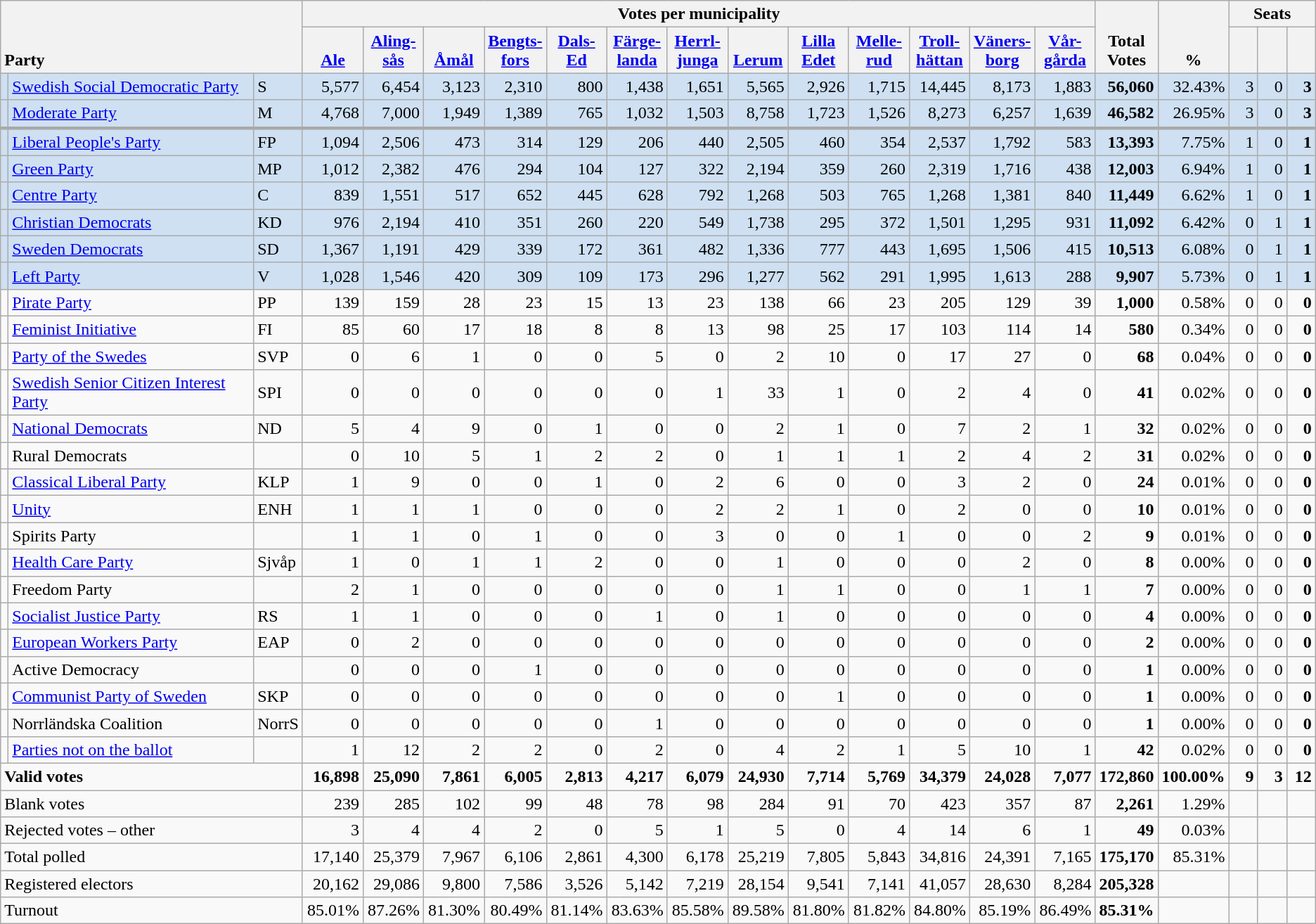<table class="wikitable" border="1" style="text-align:right;">
<tr>
<th style="text-align:left;" valign=bottom rowspan=2 colspan=3>Party</th>
<th colspan=13>Votes per municipality</th>
<th align=center valign=bottom rowspan=2 width="50">Total Votes</th>
<th align=center valign=bottom rowspan=2 width="50">%</th>
<th colspan=3>Seats</th>
</tr>
<tr>
<th align=center valign=bottom width="50"><a href='#'>Ale</a></th>
<th align=center valign=bottom width="50"><a href='#'>Aling- sås</a></th>
<th align=center valign=bottom width="50"><a href='#'>Åmål</a></th>
<th align=center valign=bottom width="50"><a href='#'>Bengts- fors</a></th>
<th align=center valign=bottom width="50"><a href='#'>Dals- Ed</a></th>
<th align=center valign=bottom width="50"><a href='#'>Färge- landa</a></th>
<th align=center valign=bottom width="50"><a href='#'>Herrl- junga</a></th>
<th align=center valign=bottom width="50"><a href='#'>Lerum</a></th>
<th align=center valign=bottom width="50"><a href='#'>Lilla Edet</a></th>
<th align=center valign=bottom width="50"><a href='#'>Melle- rud</a></th>
<th align=center valign=bottom width="50"><a href='#'>Troll- hättan</a></th>
<th align=center valign=bottom width="50"><a href='#'>Väners- borg</a></th>
<th align=center valign=bottom width="50"><a href='#'>Vår- gårda</a></th>
<th align=center valign=bottom width="20"><small></small></th>
<th align=center valign=bottom width="20"><small><a href='#'></a></small></th>
<th align=center valign=bottom width="20"><small></small></th>
</tr>
<tr style="background:#CEE0F2;">
<td></td>
<td align=left style="white-space: nowrap;"><a href='#'>Swedish Social Democratic Party</a></td>
<td align=left>S</td>
<td>5,577</td>
<td>6,454</td>
<td>3,123</td>
<td>2,310</td>
<td>800</td>
<td>1,438</td>
<td>1,651</td>
<td>5,565</td>
<td>2,926</td>
<td>1,715</td>
<td>14,445</td>
<td>8,173</td>
<td>1,883</td>
<td><strong>56,060</strong></td>
<td>32.43%</td>
<td>3</td>
<td>0</td>
<td><strong>3</strong></td>
</tr>
<tr style="background:#CEE0F2;">
<td></td>
<td align=left><a href='#'>Moderate Party</a></td>
<td align=left>M</td>
<td>4,768</td>
<td>7,000</td>
<td>1,949</td>
<td>1,389</td>
<td>765</td>
<td>1,032</td>
<td>1,503</td>
<td>8,758</td>
<td>1,723</td>
<td>1,526</td>
<td>8,273</td>
<td>6,257</td>
<td>1,639</td>
<td><strong>46,582</strong></td>
<td>26.95%</td>
<td>3</td>
<td>0</td>
<td><strong>3</strong></td>
</tr>
<tr style="background:#CEE0F2; border-top:3px solid darkgray;">
<td></td>
<td align=left><a href='#'>Liberal People's Party</a></td>
<td align=left>FP</td>
<td>1,094</td>
<td>2,506</td>
<td>473</td>
<td>314</td>
<td>129</td>
<td>206</td>
<td>440</td>
<td>2,505</td>
<td>460</td>
<td>354</td>
<td>2,537</td>
<td>1,792</td>
<td>583</td>
<td><strong>13,393</strong></td>
<td>7.75%</td>
<td>1</td>
<td>0</td>
<td><strong>1</strong></td>
</tr>
<tr style="background:#CEE0F2;">
<td></td>
<td align=left><a href='#'>Green Party</a></td>
<td align=left>MP</td>
<td>1,012</td>
<td>2,382</td>
<td>476</td>
<td>294</td>
<td>104</td>
<td>127</td>
<td>322</td>
<td>2,194</td>
<td>359</td>
<td>260</td>
<td>2,319</td>
<td>1,716</td>
<td>438</td>
<td><strong>12,003</strong></td>
<td>6.94%</td>
<td>1</td>
<td>0</td>
<td><strong>1</strong></td>
</tr>
<tr style="background:#CEE0F2;">
<td></td>
<td align=left><a href='#'>Centre Party</a></td>
<td align=left>C</td>
<td>839</td>
<td>1,551</td>
<td>517</td>
<td>652</td>
<td>445</td>
<td>628</td>
<td>792</td>
<td>1,268</td>
<td>503</td>
<td>765</td>
<td>1,268</td>
<td>1,381</td>
<td>840</td>
<td><strong>11,449</strong></td>
<td>6.62%</td>
<td>1</td>
<td>0</td>
<td><strong>1</strong></td>
</tr>
<tr style="background:#CEE0F2;">
<td></td>
<td align=left><a href='#'>Christian Democrats</a></td>
<td align=left>KD</td>
<td>976</td>
<td>2,194</td>
<td>410</td>
<td>351</td>
<td>260</td>
<td>220</td>
<td>549</td>
<td>1,738</td>
<td>295</td>
<td>372</td>
<td>1,501</td>
<td>1,295</td>
<td>931</td>
<td><strong>11,092</strong></td>
<td>6.42%</td>
<td>0</td>
<td>1</td>
<td><strong>1</strong></td>
</tr>
<tr style="background:#CEE0F2;">
<td></td>
<td align=left><a href='#'>Sweden Democrats</a></td>
<td align=left>SD</td>
<td>1,367</td>
<td>1,191</td>
<td>429</td>
<td>339</td>
<td>172</td>
<td>361</td>
<td>482</td>
<td>1,336</td>
<td>777</td>
<td>443</td>
<td>1,695</td>
<td>1,506</td>
<td>415</td>
<td><strong>10,513</strong></td>
<td>6.08%</td>
<td>0</td>
<td>1</td>
<td><strong>1</strong></td>
</tr>
<tr style="background:#CEE0F2;">
<td></td>
<td align=left><a href='#'>Left Party</a></td>
<td align=left>V</td>
<td>1,028</td>
<td>1,546</td>
<td>420</td>
<td>309</td>
<td>109</td>
<td>173</td>
<td>296</td>
<td>1,277</td>
<td>562</td>
<td>291</td>
<td>1,995</td>
<td>1,613</td>
<td>288</td>
<td><strong>9,907</strong></td>
<td>5.73%</td>
<td>0</td>
<td>1</td>
<td><strong>1</strong></td>
</tr>
<tr>
<td></td>
<td align=left><a href='#'>Pirate Party</a></td>
<td align=left>PP</td>
<td>139</td>
<td>159</td>
<td>28</td>
<td>23</td>
<td>15</td>
<td>13</td>
<td>23</td>
<td>138</td>
<td>66</td>
<td>23</td>
<td>205</td>
<td>129</td>
<td>39</td>
<td><strong>1,000</strong></td>
<td>0.58%</td>
<td>0</td>
<td>0</td>
<td><strong>0</strong></td>
</tr>
<tr>
<td></td>
<td align=left><a href='#'>Feminist Initiative</a></td>
<td align=left>FI</td>
<td>85</td>
<td>60</td>
<td>17</td>
<td>18</td>
<td>8</td>
<td>8</td>
<td>13</td>
<td>98</td>
<td>25</td>
<td>17</td>
<td>103</td>
<td>114</td>
<td>14</td>
<td><strong>580</strong></td>
<td>0.34%</td>
<td>0</td>
<td>0</td>
<td><strong>0</strong></td>
</tr>
<tr>
<td></td>
<td align=left><a href='#'>Party of the Swedes</a></td>
<td align=left>SVP</td>
<td>0</td>
<td>6</td>
<td>1</td>
<td>0</td>
<td>0</td>
<td>5</td>
<td>0</td>
<td>2</td>
<td>10</td>
<td>0</td>
<td>17</td>
<td>27</td>
<td>0</td>
<td><strong>68</strong></td>
<td>0.04%</td>
<td>0</td>
<td>0</td>
<td><strong>0</strong></td>
</tr>
<tr>
<td></td>
<td align=left><a href='#'>Swedish Senior Citizen Interest Party</a></td>
<td align=left>SPI</td>
<td>0</td>
<td>0</td>
<td>0</td>
<td>0</td>
<td>0</td>
<td>0</td>
<td>1</td>
<td>33</td>
<td>1</td>
<td>0</td>
<td>2</td>
<td>4</td>
<td>0</td>
<td><strong>41</strong></td>
<td>0.02%</td>
<td>0</td>
<td>0</td>
<td><strong>0</strong></td>
</tr>
<tr>
<td></td>
<td align=left><a href='#'>National Democrats</a></td>
<td align=left>ND</td>
<td>5</td>
<td>4</td>
<td>9</td>
<td>0</td>
<td>1</td>
<td>0</td>
<td>0</td>
<td>2</td>
<td>1</td>
<td>0</td>
<td>7</td>
<td>2</td>
<td>1</td>
<td><strong>32</strong></td>
<td>0.02%</td>
<td>0</td>
<td>0</td>
<td><strong>0</strong></td>
</tr>
<tr>
<td></td>
<td align=left>Rural Democrats</td>
<td></td>
<td>0</td>
<td>10</td>
<td>5</td>
<td>1</td>
<td>2</td>
<td>2</td>
<td>0</td>
<td>1</td>
<td>1</td>
<td>1</td>
<td>2</td>
<td>4</td>
<td>2</td>
<td><strong>31</strong></td>
<td>0.02%</td>
<td>0</td>
<td>0</td>
<td><strong>0</strong></td>
</tr>
<tr>
<td></td>
<td align=left><a href='#'>Classical Liberal Party</a></td>
<td align=left>KLP</td>
<td>1</td>
<td>9</td>
<td>0</td>
<td>0</td>
<td>1</td>
<td>0</td>
<td>2</td>
<td>6</td>
<td>0</td>
<td>0</td>
<td>3</td>
<td>2</td>
<td>0</td>
<td><strong>24</strong></td>
<td>0.01%</td>
<td>0</td>
<td>0</td>
<td><strong>0</strong></td>
</tr>
<tr>
<td></td>
<td align=left><a href='#'>Unity</a></td>
<td align=left>ENH</td>
<td>1</td>
<td>1</td>
<td>1</td>
<td>0</td>
<td>0</td>
<td>0</td>
<td>2</td>
<td>2</td>
<td>1</td>
<td>0</td>
<td>2</td>
<td>0</td>
<td>0</td>
<td><strong>10</strong></td>
<td>0.01%</td>
<td>0</td>
<td>0</td>
<td><strong>0</strong></td>
</tr>
<tr>
<td></td>
<td align=left>Spirits Party</td>
<td></td>
<td>1</td>
<td>1</td>
<td>0</td>
<td>1</td>
<td>0</td>
<td>0</td>
<td>3</td>
<td>0</td>
<td>0</td>
<td>1</td>
<td>0</td>
<td>0</td>
<td>2</td>
<td><strong>9</strong></td>
<td>0.01%</td>
<td>0</td>
<td>0</td>
<td><strong>0</strong></td>
</tr>
<tr>
<td></td>
<td align=left><a href='#'>Health Care Party</a></td>
<td align=left>Sjvåp</td>
<td>1</td>
<td>0</td>
<td>1</td>
<td>1</td>
<td>2</td>
<td>0</td>
<td>0</td>
<td>1</td>
<td>0</td>
<td>0</td>
<td>0</td>
<td>2</td>
<td>0</td>
<td><strong>8</strong></td>
<td>0.00%</td>
<td>0</td>
<td>0</td>
<td><strong>0</strong></td>
</tr>
<tr>
<td></td>
<td align=left>Freedom Party</td>
<td></td>
<td>2</td>
<td>1</td>
<td>0</td>
<td>0</td>
<td>0</td>
<td>0</td>
<td>0</td>
<td>1</td>
<td>1</td>
<td>0</td>
<td>0</td>
<td>1</td>
<td>1</td>
<td><strong>7</strong></td>
<td>0.00%</td>
<td>0</td>
<td>0</td>
<td><strong>0</strong></td>
</tr>
<tr>
<td></td>
<td align=left><a href='#'>Socialist Justice Party</a></td>
<td align=left>RS</td>
<td>1</td>
<td>1</td>
<td>0</td>
<td>0</td>
<td>0</td>
<td>1</td>
<td>0</td>
<td>1</td>
<td>0</td>
<td>0</td>
<td>0</td>
<td>0</td>
<td>0</td>
<td><strong>4</strong></td>
<td>0.00%</td>
<td>0</td>
<td>0</td>
<td><strong>0</strong></td>
</tr>
<tr>
<td></td>
<td align=left><a href='#'>European Workers Party</a></td>
<td align=left>EAP</td>
<td>0</td>
<td>2</td>
<td>0</td>
<td>0</td>
<td>0</td>
<td>0</td>
<td>0</td>
<td>0</td>
<td>0</td>
<td>0</td>
<td>0</td>
<td>0</td>
<td>0</td>
<td><strong>2</strong></td>
<td>0.00%</td>
<td>0</td>
<td>0</td>
<td><strong>0</strong></td>
</tr>
<tr>
<td></td>
<td align=left>Active Democracy</td>
<td></td>
<td>0</td>
<td>0</td>
<td>0</td>
<td>1</td>
<td>0</td>
<td>0</td>
<td>0</td>
<td>0</td>
<td>0</td>
<td>0</td>
<td>0</td>
<td>0</td>
<td>0</td>
<td><strong>1</strong></td>
<td>0.00%</td>
<td>0</td>
<td>0</td>
<td><strong>0</strong></td>
</tr>
<tr>
<td></td>
<td align=left><a href='#'>Communist Party of Sweden</a></td>
<td align=left>SKP</td>
<td>0</td>
<td>0</td>
<td>0</td>
<td>0</td>
<td>0</td>
<td>0</td>
<td>0</td>
<td>0</td>
<td>1</td>
<td>0</td>
<td>0</td>
<td>0</td>
<td>0</td>
<td><strong>1</strong></td>
<td>0.00%</td>
<td>0</td>
<td>0</td>
<td><strong>0</strong></td>
</tr>
<tr>
<td></td>
<td align=left>Norrländska Coalition</td>
<td align=left>NorrS</td>
<td>0</td>
<td>0</td>
<td>0</td>
<td>0</td>
<td>0</td>
<td>1</td>
<td>0</td>
<td>0</td>
<td>0</td>
<td>0</td>
<td>0</td>
<td>0</td>
<td>0</td>
<td><strong>1</strong></td>
<td>0.00%</td>
<td>0</td>
<td>0</td>
<td><strong>0</strong></td>
</tr>
<tr>
<td></td>
<td align=left><a href='#'>Parties not on the ballot</a></td>
<td></td>
<td>1</td>
<td>12</td>
<td>2</td>
<td>2</td>
<td>0</td>
<td>2</td>
<td>0</td>
<td>4</td>
<td>2</td>
<td>1</td>
<td>5</td>
<td>10</td>
<td>1</td>
<td><strong>42</strong></td>
<td>0.02%</td>
<td>0</td>
<td>0</td>
<td><strong>0</strong></td>
</tr>
<tr style="font-weight:bold">
<td align=left colspan=3>Valid votes</td>
<td>16,898</td>
<td>25,090</td>
<td>7,861</td>
<td>6,005</td>
<td>2,813</td>
<td>4,217</td>
<td>6,079</td>
<td>24,930</td>
<td>7,714</td>
<td>5,769</td>
<td>34,379</td>
<td>24,028</td>
<td>7,077</td>
<td>172,860</td>
<td>100.00%</td>
<td>9</td>
<td>3</td>
<td>12</td>
</tr>
<tr>
<td align=left colspan=3>Blank votes</td>
<td>239</td>
<td>285</td>
<td>102</td>
<td>99</td>
<td>48</td>
<td>78</td>
<td>98</td>
<td>284</td>
<td>91</td>
<td>70</td>
<td>423</td>
<td>357</td>
<td>87</td>
<td><strong>2,261</strong></td>
<td>1.29%</td>
<td></td>
<td></td>
<td></td>
</tr>
<tr>
<td align=left colspan=3>Rejected votes – other</td>
<td>3</td>
<td>4</td>
<td>4</td>
<td>2</td>
<td>0</td>
<td>5</td>
<td>1</td>
<td>5</td>
<td>0</td>
<td>4</td>
<td>14</td>
<td>6</td>
<td>1</td>
<td><strong>49</strong></td>
<td>0.03%</td>
<td></td>
<td></td>
<td></td>
</tr>
<tr>
<td align=left colspan=3>Total polled</td>
<td>17,140</td>
<td>25,379</td>
<td>7,967</td>
<td>6,106</td>
<td>2,861</td>
<td>4,300</td>
<td>6,178</td>
<td>25,219</td>
<td>7,805</td>
<td>5,843</td>
<td>34,816</td>
<td>24,391</td>
<td>7,165</td>
<td><strong>175,170</strong></td>
<td>85.31%</td>
<td></td>
<td></td>
<td></td>
</tr>
<tr>
<td align=left colspan=3>Registered electors</td>
<td>20,162</td>
<td>29,086</td>
<td>9,800</td>
<td>7,586</td>
<td>3,526</td>
<td>5,142</td>
<td>7,219</td>
<td>28,154</td>
<td>9,541</td>
<td>7,141</td>
<td>41,057</td>
<td>28,630</td>
<td>8,284</td>
<td><strong>205,328</strong></td>
<td></td>
<td></td>
<td></td>
<td></td>
</tr>
<tr>
<td align=left colspan=3>Turnout</td>
<td>85.01%</td>
<td>87.26%</td>
<td>81.30%</td>
<td>80.49%</td>
<td>81.14%</td>
<td>83.63%</td>
<td>85.58%</td>
<td>89.58%</td>
<td>81.80%</td>
<td>81.82%</td>
<td>84.80%</td>
<td>85.19%</td>
<td>86.49%</td>
<td><strong>85.31%</strong></td>
<td></td>
<td></td>
<td></td>
<td></td>
</tr>
</table>
